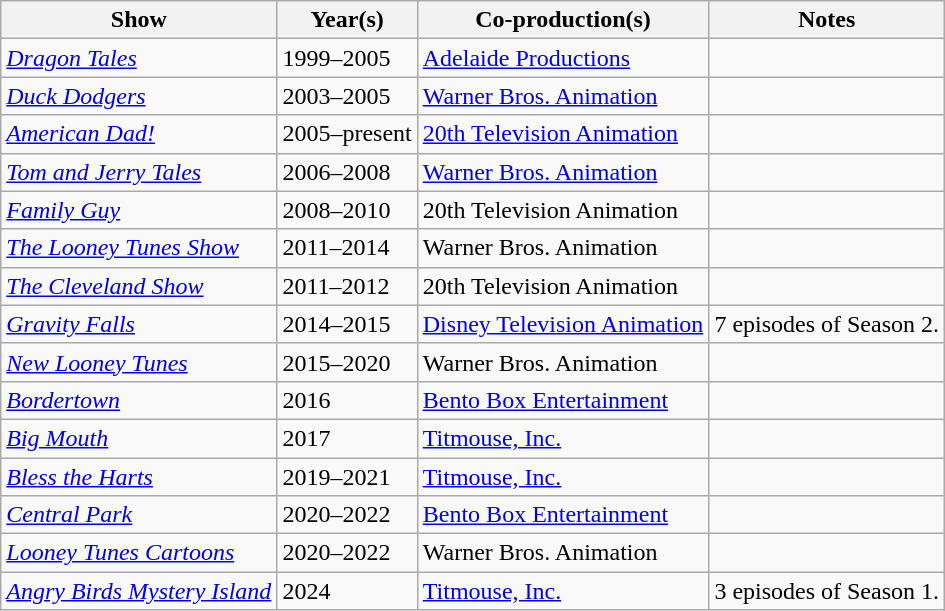<table class="wikitable sortable" style="width: auto; style="width:75%;" table-layout: fixed;" |>
<tr>
<th>Show</th>
<th>Year(s)</th>
<th>Co-production(s)</th>
<th>Notes</th>
</tr>
<tr>
<td><em><a href='#'>Dragon Tales</a></em></td>
<td>1999–2005</td>
<td><a href='#'>Adelaide Productions</a></td>
<td></td>
</tr>
<tr>
<td><em><a href='#'>Duck Dodgers</a></em></td>
<td>2003–2005</td>
<td><a href='#'>Warner Bros. Animation</a></td>
<td></td>
</tr>
<tr>
<td><em><a href='#'>American Dad!</a></em></td>
<td>2005–present</td>
<td><a href='#'>20th Television Animation</a></td>
<td></td>
</tr>
<tr>
<td><em><a href='#'>Tom and Jerry Tales</a></em></td>
<td>2006–2008</td>
<td><a href='#'>Warner Bros. Animation</a></td>
<td></td>
</tr>
<tr>
<td><em><a href='#'>Family Guy</a></em></td>
<td>2008–2010</td>
<td>20th Television Animation</td>
<td></td>
</tr>
<tr>
<td><em><a href='#'>The Looney Tunes Show</a></em></td>
<td>2011–2014</td>
<td>Warner Bros. Animation</td>
<td></td>
</tr>
<tr>
<td><em><a href='#'>The Cleveland Show</a></em></td>
<td>2011–2012</td>
<td>20th Television Animation</td>
<td></td>
</tr>
<tr>
<td><em><a href='#'>Gravity Falls</a></em></td>
<td>2014–2015</td>
<td><a href='#'>Disney Television Animation</a></td>
<td>7 episodes of Season 2.</td>
</tr>
<tr>
<td><em><a href='#'>New Looney Tunes</a></em></td>
<td>2015–2020</td>
<td>Warner Bros. Animation</td>
<td></td>
</tr>
<tr>
<td><em><a href='#'>Bordertown</a></em></td>
<td>2016</td>
<td><a href='#'>Bento Box Entertainment</a></td>
<td></td>
</tr>
<tr>
<td><em><a href='#'>Big Mouth</a></em></td>
<td>2017</td>
<td><a href='#'>Titmouse, Inc.</a></td>
<td></td>
</tr>
<tr>
<td><em><a href='#'>Bless the Harts</a></em></td>
<td>2019–2021</td>
<td><a href='#'>Titmouse, Inc.</a></td>
<td></td>
</tr>
<tr>
<td><em><a href='#'>Central Park</a></em></td>
<td>2020–2022</td>
<td><a href='#'>Bento Box Entertainment</a></td>
<td></td>
</tr>
<tr>
<td><em><a href='#'>Looney Tunes Cartoons</a></em></td>
<td>2020–2022</td>
<td>Warner Bros. Animation</td>
<td></td>
</tr>
<tr>
<td><em><a href='#'>Angry Birds Mystery Island</a></em></td>
<td>2024</td>
<td><a href='#'>Titmouse, Inc.</a></td>
<td>3 episodes of Season 1.</td>
</tr>
</table>
